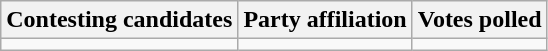<table class="wikitable sortable">
<tr>
<th>Contesting candidates</th>
<th>Party affiliation</th>
<th>Votes polled</th>
</tr>
<tr>
<td></td>
<td></td>
<td></td>
</tr>
</table>
